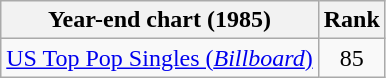<table class="wikitable sortable">
<tr>
<th>Year-end chart (1985)</th>
<th>Rank</th>
</tr>
<tr>
<td><a href='#'>US Top Pop Singles (<em>Billboard</em>)</a></td>
<td style="text-align:center;">85</td>
</tr>
</table>
